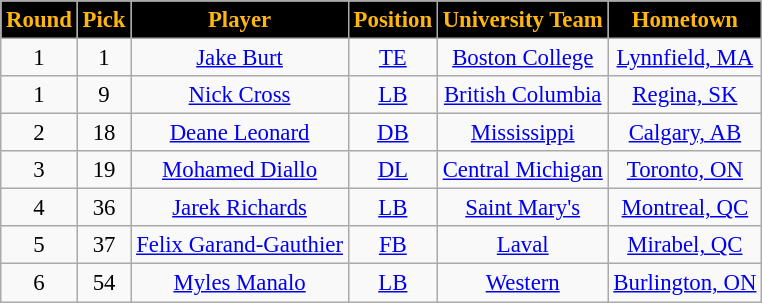<table class="wikitable" style="font-size: 95%;">
<tr>
<th style="background:black;color:#FFB60F;">Round</th>
<th style="background:black;color:#FFB60F;">Pick</th>
<th style="background:black;color:#FFB60F;">Player</th>
<th style="background:black;color:#FFB60F;">Position</th>
<th style="background:black;color:#FFB60F;">University Team</th>
<th style="background:black;color:#FFB60F;">Hometown</th>
</tr>
<tr align="center">
<td align=center>1</td>
<td>1</td>
<td><a href='#'>Jake Burt</a></td>
<td><a href='#'>TE</a></td>
<td><a href='#'>Boston College</a></td>
<td><a href='#'>Lynnfield, MA</a></td>
</tr>
<tr align="center">
<td align=center>1</td>
<td>9</td>
<td><a href='#'>Nick Cross</a></td>
<td><a href='#'>LB</a></td>
<td><a href='#'>British Columbia</a></td>
<td><a href='#'>Regina, SK</a></td>
</tr>
<tr align="center">
<td align=center>2</td>
<td>18</td>
<td><a href='#'>Deane Leonard</a></td>
<td><a href='#'>DB</a></td>
<td><a href='#'>Mississippi</a></td>
<td><a href='#'>Calgary, AB</a></td>
</tr>
<tr align="center">
<td align=center>3</td>
<td>19</td>
<td><a href='#'>Mohamed Diallo</a></td>
<td><a href='#'>DL</a></td>
<td><a href='#'>Central Michigan</a></td>
<td><a href='#'>Toronto, ON</a></td>
</tr>
<tr align="center">
<td align=center>4</td>
<td>36</td>
<td><a href='#'>Jarek Richards</a></td>
<td><a href='#'>LB</a></td>
<td><a href='#'>Saint Mary's</a></td>
<td><a href='#'>Montreal, QC</a></td>
</tr>
<tr align="center">
<td align=center>5</td>
<td>37</td>
<td><a href='#'>Felix Garand-Gauthier</a></td>
<td><a href='#'>FB</a></td>
<td><a href='#'>Laval</a></td>
<td><a href='#'>Mirabel, QC</a></td>
</tr>
<tr align="center">
<td align=center>6</td>
<td>54</td>
<td><a href='#'>Myles Manalo</a></td>
<td><a href='#'>LB</a></td>
<td><a href='#'>Western</a></td>
<td><a href='#'>Burlington, ON</a></td>
</tr>
</table>
